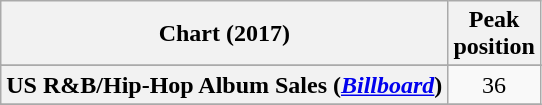<table class="wikitable sortable plainrowheaders" style="text-align:center">
<tr>
<th scope="col">Chart (2017)</th>
<th scope="col">Peak<br> position</th>
</tr>
<tr>
</tr>
<tr>
<th scope="row">US R&B/Hip-Hop Album Sales (<em><a href='#'>Billboard</a></em>)</th>
<td>36</td>
</tr>
<tr>
</tr>
</table>
